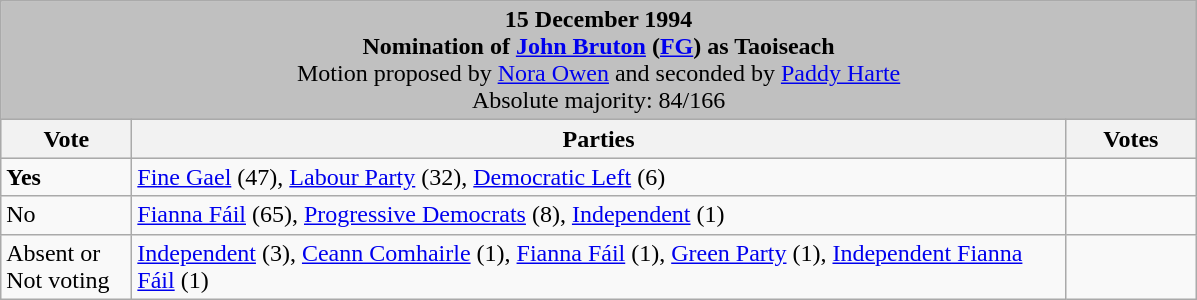<table class="wikitable">
<tr>
<td colspan="3" bgcolor="#C0C0C0" align="center"><strong>15 December 1994<br>Nomination of <a href='#'>John Bruton</a> (<a href='#'>FG</a>) as Taoiseach</strong><br>Motion proposed by <a href='#'>Nora Owen</a> and seconded by <a href='#'>Paddy Harte</a><br>Absolute majority: 84/166</td>
</tr>
<tr bgcolor="#D8D8D8">
<th width=80px>Vote</th>
<th width=615px>Parties</th>
<th width=80px align="center">Votes</th>
</tr>
<tr>
<td> <strong>Yes</strong></td>
<td><a href='#'>Fine Gael</a> (47), <a href='#'>Labour Party</a> (32), <a href='#'>Democratic Left</a> (6)</td>
<td></td>
</tr>
<tr>
<td>No</td>
<td><a href='#'>Fianna Fáil</a> (65), <a href='#'>Progressive Democrats</a> (8), <a href='#'>Independent</a> (1)</td>
<td></td>
</tr>
<tr>
<td>Absent or<br>Not voting</td>
<td><a href='#'>Independent</a> (3), <a href='#'>Ceann Comhairle</a> (1), <a href='#'>Fianna Fáil</a> (1), <a href='#'>Green Party</a> (1), <a href='#'>Independent Fianna Fáil</a> (1)</td>
<td></td>
</tr>
</table>
